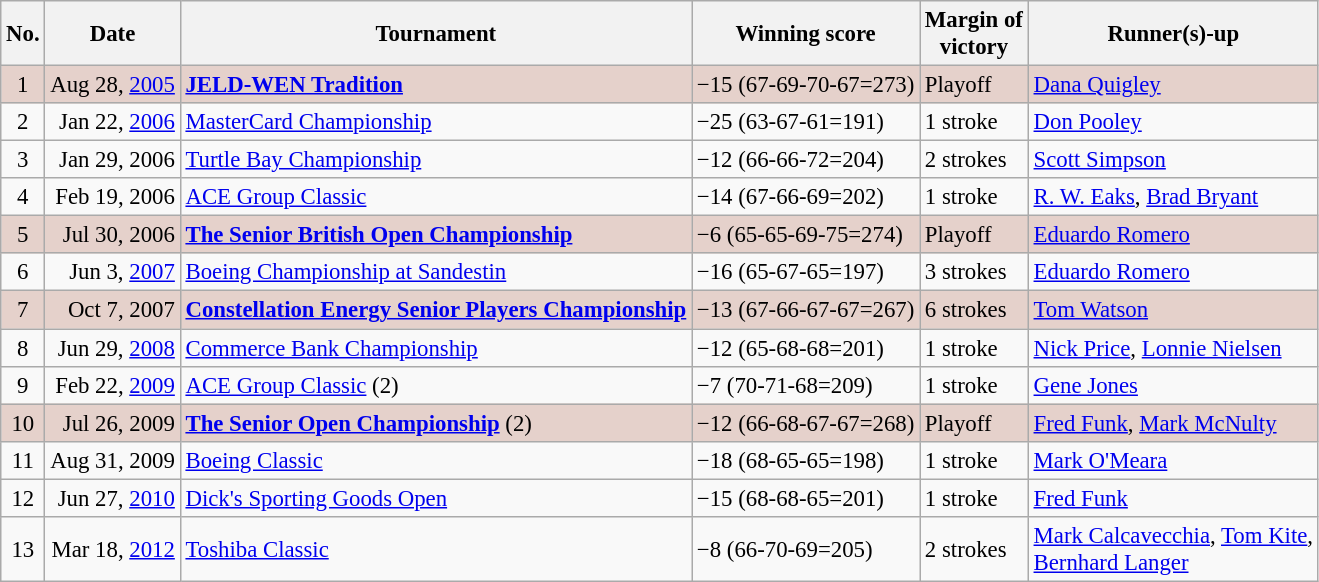<table class="wikitable" style="font-size:95%;">
<tr>
<th>No.</th>
<th>Date</th>
<th>Tournament</th>
<th>Winning score</th>
<th>Margin of<br>victory</th>
<th>Runner(s)-up</th>
</tr>
<tr style="background:#e5d1cb;">
<td align=center>1</td>
<td align=right>Aug 28, <a href='#'>2005</a></td>
<td><strong><a href='#'>JELD-WEN Tradition</a></strong></td>
<td>−15 (67-69-70-67=273)</td>
<td>Playoff</td>
<td> <a href='#'>Dana Quigley</a></td>
</tr>
<tr>
<td align=center>2</td>
<td align=right>Jan 22, <a href='#'>2006</a></td>
<td><a href='#'>MasterCard Championship</a></td>
<td>−25 (63-67-61=191)</td>
<td>1 stroke</td>
<td> <a href='#'>Don Pooley</a></td>
</tr>
<tr>
<td align=center>3</td>
<td align=right>Jan 29, 2006</td>
<td><a href='#'>Turtle Bay Championship</a></td>
<td>−12 (66-66-72=204)</td>
<td>2 strokes</td>
<td> <a href='#'>Scott Simpson</a></td>
</tr>
<tr>
<td align=center>4</td>
<td align=right>Feb 19, 2006</td>
<td><a href='#'>ACE Group Classic</a></td>
<td>−14 (67-66-69=202)</td>
<td>1 stroke</td>
<td> <a href='#'>R. W. Eaks</a>,  <a href='#'>Brad Bryant</a></td>
</tr>
<tr style="background:#e5d1cb;">
<td align=center>5</td>
<td align=right>Jul 30, 2006</td>
<td><strong><a href='#'>The Senior British Open Championship</a></strong></td>
<td>−6 (65-65-69-75=274)</td>
<td>Playoff</td>
<td> <a href='#'>Eduardo Romero</a></td>
</tr>
<tr>
<td align=center>6</td>
<td align=right>Jun 3, <a href='#'>2007</a></td>
<td><a href='#'>Boeing Championship at Sandestin</a></td>
<td>−16 (65-67-65=197)</td>
<td>3 strokes</td>
<td> <a href='#'>Eduardo Romero</a></td>
</tr>
<tr style="background:#e5d1cb;">
<td align=center>7</td>
<td align=right>Oct 7, 2007</td>
<td><strong><a href='#'>Constellation Energy Senior Players Championship</a></strong></td>
<td>−13 (67-66-67-67=267)</td>
<td>6 strokes</td>
<td> <a href='#'>Tom Watson</a></td>
</tr>
<tr>
<td align=center>8</td>
<td align=right>Jun 29, <a href='#'>2008</a></td>
<td><a href='#'>Commerce Bank Championship</a></td>
<td>−12 (65-68-68=201)</td>
<td>1 stroke</td>
<td> <a href='#'>Nick Price</a>,  <a href='#'>Lonnie Nielsen</a></td>
</tr>
<tr>
<td align=center>9</td>
<td align=right>Feb 22, <a href='#'>2009</a></td>
<td><a href='#'>ACE Group Classic</a> (2)</td>
<td>−7 (70-71-68=209)</td>
<td>1 stroke</td>
<td> <a href='#'>Gene Jones</a></td>
</tr>
<tr style="background:#e5d1cb;">
<td align=center>10</td>
<td align=right>Jul 26, 2009</td>
<td><strong><a href='#'>The Senior Open Championship</a></strong> (2)</td>
<td>−12 (66-68-67-67=268)</td>
<td>Playoff</td>
<td> <a href='#'>Fred Funk</a>,  <a href='#'>Mark McNulty</a></td>
</tr>
<tr>
<td align=center>11</td>
<td align=right>Aug 31, 2009</td>
<td><a href='#'>Boeing Classic</a></td>
<td>−18 (68-65-65=198)</td>
<td>1 stroke</td>
<td> <a href='#'>Mark O'Meara</a></td>
</tr>
<tr>
<td align=center>12</td>
<td align=right>Jun 27, <a href='#'>2010</a></td>
<td><a href='#'>Dick's Sporting Goods Open</a></td>
<td>−15 (68-68-65=201)</td>
<td>1 stroke</td>
<td> <a href='#'>Fred Funk</a></td>
</tr>
<tr>
<td align=center>13</td>
<td align=right>Mar 18, <a href='#'>2012</a></td>
<td><a href='#'>Toshiba Classic</a></td>
<td>−8 (66-70-69=205)</td>
<td>2 strokes</td>
<td> <a href='#'>Mark Calcavecchia</a>,  <a href='#'>Tom Kite</a>,<br> <a href='#'>Bernhard Langer</a></td>
</tr>
</table>
